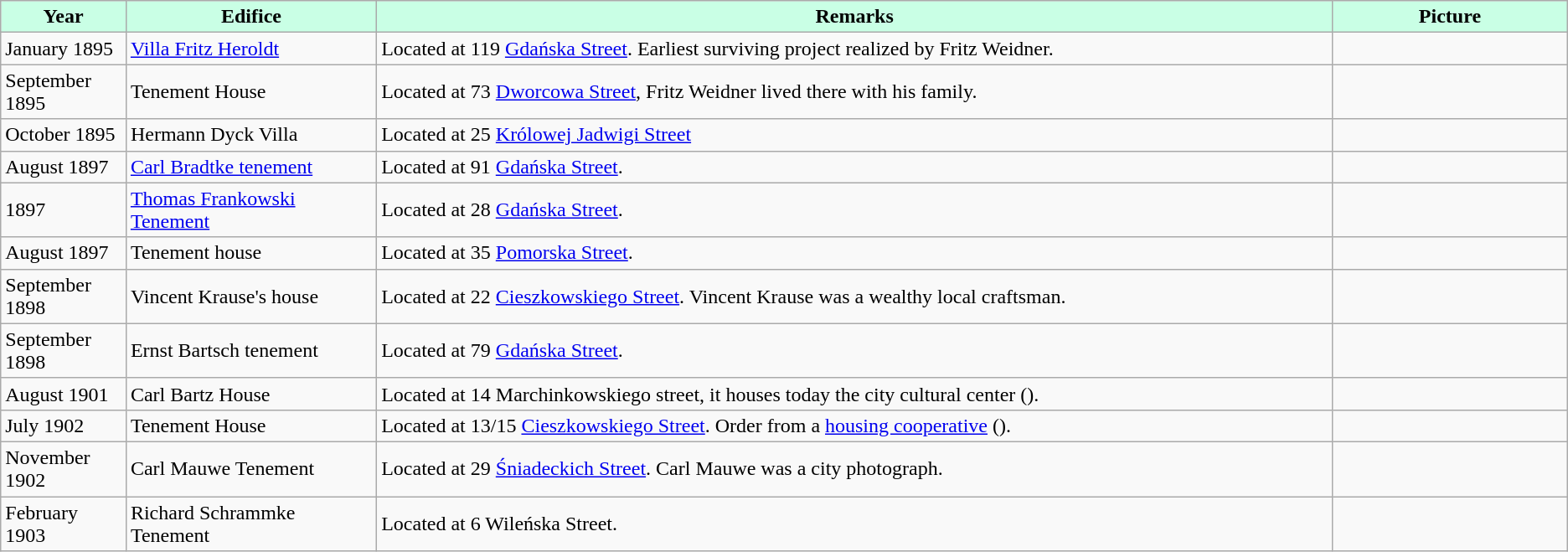<table class="wikitable" style="flex: 30em">
<tr align="center" bgcolor="#C9FFE5">
<td width=8%><strong>Year</strong></td>
<td width=16%><strong>Edifice</strong></td>
<td width=61%><strong>Remarks</strong></td>
<td width=15%><strong>Picture</strong></td>
</tr>
<tr ----bgcolor="#FFFFFF">
<td>January 1895</td>
<td><a href='#'>Villa Fritz Heroldt</a></td>
<td>Located at 119 <a href='#'>Gdańska Street</a>. Earliest surviving project realized by Fritz Weidner.</td>
<td></td>
</tr>
<tr>
<td>September 1895</td>
<td>Tenement House</td>
<td>Located at 73 <a href='#'>Dworcowa Street</a>, Fritz Weidner lived there with his family.</td>
<td></td>
</tr>
<tr>
<td>October 1895</td>
<td>Hermann Dyck Villa</td>
<td>Located at 25 <a href='#'>Królowej Jadwigi Street</a></td>
<td></td>
</tr>
<tr>
<td>August 1897</td>
<td><a href='#'>Carl Bradtke tenement</a></td>
<td>Located at 91 <a href='#'>Gdańska Street</a>.</td>
<td></td>
</tr>
<tr>
<td>1897</td>
<td><a href='#'>Thomas Frankowski Tenement</a></td>
<td>Located at 28 <a href='#'>Gdańska Street</a>.</td>
<td></td>
</tr>
<tr>
<td>August 1897</td>
<td>Tenement house</td>
<td>Located at 35 <a href='#'>Pomorska Street</a>.</td>
<td></td>
</tr>
<tr>
<td>September 1898</td>
<td>Vincent Krause's house</td>
<td>Located at 22 <a href='#'>Cieszkowskiego Street</a>. Vincent Krause was a wealthy local craftsman.</td>
<td></td>
</tr>
<tr>
<td>September 1898</td>
<td>Ernst Bartsch tenement</td>
<td>Located at 79 <a href='#'>Gdańska Street</a>.</td>
<td></td>
</tr>
<tr>
<td>August 1901</td>
<td>Carl Bartz House</td>
<td>Located at 14 Marchinkowskiego street, it houses today the city cultural center ().</td>
<td></td>
</tr>
<tr>
<td>July 1902</td>
<td>Tenement House</td>
<td>Located at 13/15 <a href='#'>Cieszkowskiego Street</a>. Order from a <a href='#'>housing cooperative</a> ().</td>
<td></td>
</tr>
<tr>
<td>November 1902</td>
<td>Carl Mauwe Tenement</td>
<td>Located at 29 <a href='#'>Śniadeckich Street</a>. Carl Mauwe was a city photograph.</td>
<td></td>
</tr>
<tr>
<td>February 1903</td>
<td>Richard Schrammke Tenement</td>
<td>Located at 6 Wileńska Street.</td>
<td></td>
</tr>
</table>
